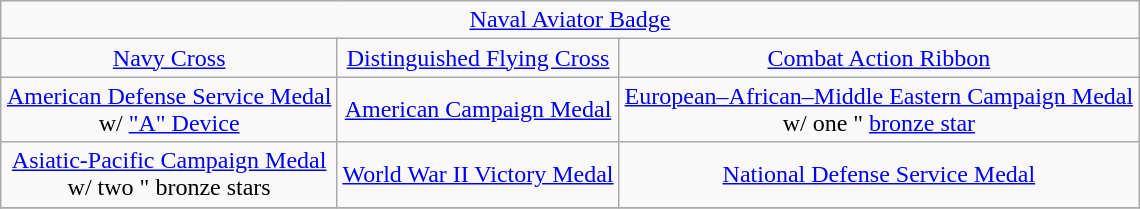<table class="wikitable" style="margin:1em auto; text-align:center;">
<tr>
<td colspan="3"><a href='#'>Naval Aviator Badge</a></td>
</tr>
<tr>
<td><a href='#'>Navy Cross</a></td>
<td><a href='#'>Distinguished Flying Cross</a></td>
<td><a href='#'>Combat Action Ribbon</a></td>
</tr>
<tr>
<td><a href='#'>American Defense Service Medal</a><br>w/ <a href='#'>"A" Device</a></td>
<td><a href='#'>American Campaign Medal</a></td>
<td><a href='#'>European–African–Middle Eastern Campaign Medal</a><br>w/ one " <a href='#'>bronze star</a></td>
</tr>
<tr>
<td><a href='#'>Asiatic-Pacific Campaign Medal</a><br>w/ two " bronze stars</td>
<td><a href='#'>World War II Victory Medal</a></td>
<td><a href='#'>National Defense Service Medal</a></td>
</tr>
<tr>
</tr>
</table>
